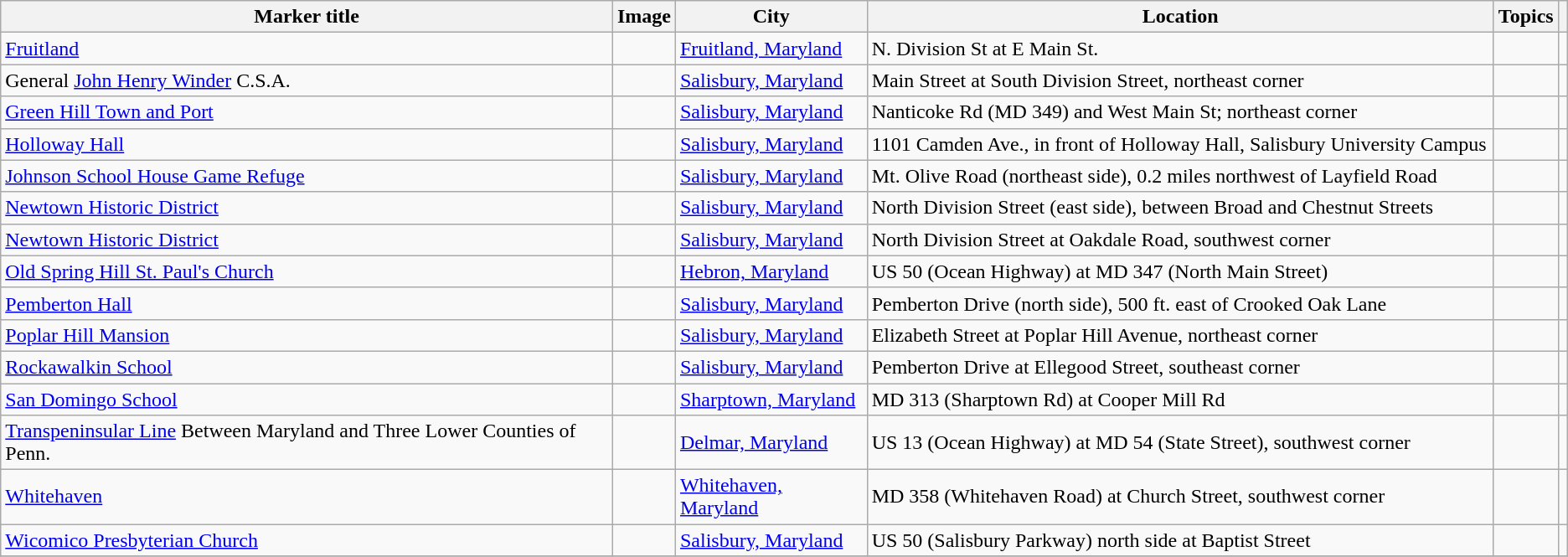<table class="wikitable sortable">
<tr>
<th><strong>Marker title</strong></th>
<th class="unsortable"><strong>Image</strong></th>
<th><strong>City</strong></th>
<th style="width:40%"><strong>Location</strong></th>
<th><strong>Topics</strong></th>
<th class="unsortable"></th>
</tr>
<tr>
<td><a href='#'>Fruitland</a></td>
<td></td>
<td><a href='#'>Fruitland, Maryland</a></td>
<td>N. Division St at E Main St.<br><small></small></td>
<td></td>
<td></td>
</tr>
<tr>
<td>General <a href='#'>John Henry Winder</a> C.S.A.</td>
<td></td>
<td><a href='#'>Salisbury, Maryland</a></td>
<td>Main Street at South Division Street, northeast corner<br><small></small></td>
<td></td>
<td></td>
</tr>
<tr>
<td><a href='#'>Green Hill Town and Port</a></td>
<td></td>
<td><a href='#'>Salisbury, Maryland</a></td>
<td>Nanticoke Rd (MD 349) and West Main St; northeast corner<br><small></small></td>
<td></td>
<td></td>
</tr>
<tr>
<td><a href='#'>Holloway Hall</a></td>
<td></td>
<td><a href='#'>Salisbury, Maryland</a></td>
<td>1101 Camden Ave., in front of Holloway Hall, Salisbury University Campus<br><small></small></td>
<td></td>
<td></td>
</tr>
<tr>
<td><a href='#'>Johnson School House Game Refuge</a></td>
<td></td>
<td><a href='#'>Salisbury, Maryland</a></td>
<td>Mt. Olive Road (northeast side), 0.2 miles northwest of Layfield Road<br><small></small></td>
<td></td>
<td></td>
</tr>
<tr>
<td><a href='#'>Newtown Historic District</a></td>
<td></td>
<td><a href='#'>Salisbury, Maryland</a></td>
<td>North Division Street (east side), between Broad and Chestnut Streets<br><small></small></td>
<td></td>
<td></td>
</tr>
<tr>
<td><a href='#'>Newtown Historic District</a></td>
<td></td>
<td><a href='#'>Salisbury, Maryland</a></td>
<td>North Division Street at Oakdale Road, southwest corner<br><small></small></td>
<td></td>
<td></td>
</tr>
<tr>
<td><a href='#'>Old Spring Hill St. Paul's Church</a></td>
<td></td>
<td><a href='#'>Hebron, Maryland</a></td>
<td>US 50 (Ocean Highway) at MD 347 (North Main Street)<br><small></small></td>
<td></td>
<td></td>
</tr>
<tr>
<td><a href='#'>Pemberton Hall</a></td>
<td></td>
<td><a href='#'>Salisbury, Maryland</a></td>
<td>Pemberton Drive (north side), 500 ft. east of Crooked Oak Lane<br><small></small></td>
<td></td>
<td></td>
</tr>
<tr>
<td><a href='#'>Poplar Hill Mansion</a></td>
<td></td>
<td><a href='#'>Salisbury, Maryland</a></td>
<td>Elizabeth Street at Poplar Hill Avenue, northeast corner<br><small></small></td>
<td></td>
<td></td>
</tr>
<tr>
<td><a href='#'>Rockawalkin School</a></td>
<td></td>
<td><a href='#'>Salisbury, Maryland</a></td>
<td>Pemberton Drive at Ellegood Street, southeast corner<br><small></small></td>
<td></td>
<td></td>
</tr>
<tr>
<td><a href='#'>San Domingo School</a></td>
<td></td>
<td><a href='#'>Sharptown, Maryland</a></td>
<td>MD 313 (Sharptown Rd) at Cooper Mill Rd<br><small></small></td>
<td></td>
<td></td>
</tr>
<tr>
<td><a href='#'>Transpeninsular Line</a> Between Maryland and Three Lower Counties of Penn.</td>
<td></td>
<td><a href='#'>Delmar, Maryland</a></td>
<td>US 13 (Ocean Highway) at MD 54 (State Street), southwest corner<br><small></small></td>
<td></td>
<td></td>
</tr>
<tr>
<td><a href='#'>Whitehaven</a></td>
<td></td>
<td><a href='#'>Whitehaven, Maryland</a></td>
<td>MD 358 (Whitehaven Road) at Church Street, southwest corner<br><small></small></td>
<td></td>
<td></td>
</tr>
<tr>
<td><a href='#'>Wicomico Presbyterian Church</a></td>
<td></td>
<td><a href='#'>Salisbury, Maryland</a></td>
<td>US 50 (Salisbury Parkway) north side at Baptist Street<br><small></small></td>
<td></td>
<td></td>
</tr>
<tr>
</tr>
</table>
